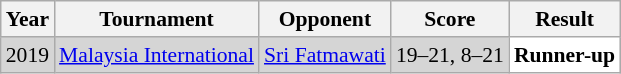<table class="sortable wikitable" style="font-size: 90%;">
<tr>
<th>Year</th>
<th>Tournament</th>
<th>Opponent</th>
<th>Score</th>
<th>Result</th>
</tr>
<tr style="background:#D5D5D5">
<td align="center">2019</td>
<td align="left"><a href='#'>Malaysia International</a></td>
<td align="left"> <a href='#'>Sri Fatmawati</a></td>
<td align="left">19–21, 8–21</td>
<td style="text-align:left; background:white"> <strong>Runner-up</strong></td>
</tr>
</table>
